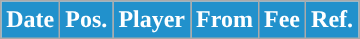<table class="wikitable plainrowheaders sortable">
<tr>
<th style="background:#2191CC; color:#FFFFFF; ">Date</th>
<th style="background:#2191CC; color:#FFFFFF; ">Pos.</th>
<th style="background:#2191CC; color:#FFFFFF; ">Player</th>
<th style="background:#2191CC; color:#FFFFFF; ">From</th>
<th style="background:#2191CC; color:#FFFFFF; ">Fee</th>
<th style="background:#2191CC; color:#FFFFFF; ">Ref.</th>
</tr>
</table>
